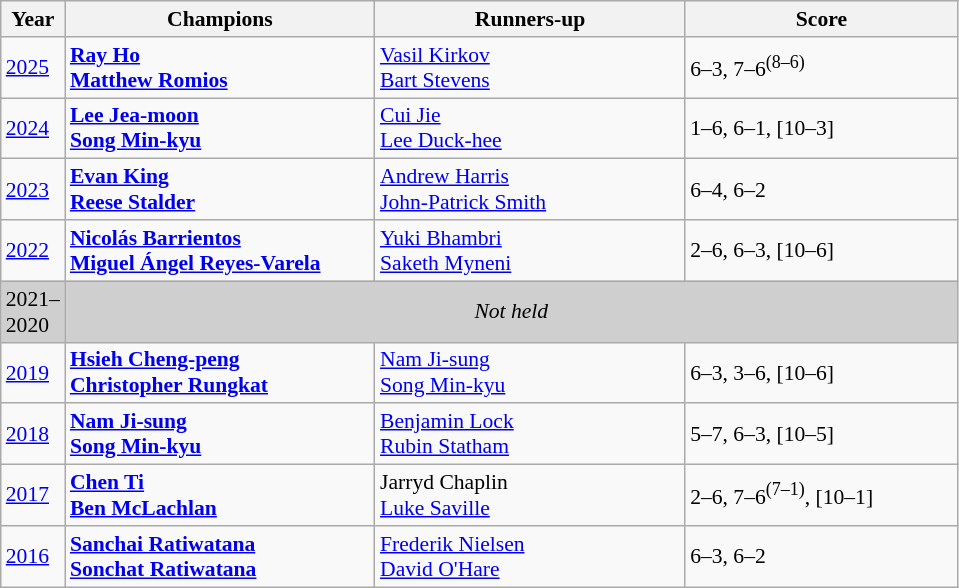<table class="wikitable" style="font-size:90%">
<tr>
<th>Year</th>
<th width="200">Champions</th>
<th width="200">Runners-up</th>
<th width="175">Score</th>
</tr>
<tr>
<td><a href='#'>2025</a></td>
<td> <strong><a href='#'>Ray Ho</a></strong><br> <strong><a href='#'>Matthew Romios</a></strong></td>
<td> <a href='#'>Vasil Kirkov</a><br> <a href='#'>Bart Stevens</a></td>
<td>6–3, 7–6<sup>(8–6)</sup></td>
</tr>
<tr>
<td><a href='#'>2024</a></td>
<td> <strong><a href='#'>Lee Jea-moon</a></strong><br> <strong><a href='#'>Song Min-kyu</a></strong></td>
<td> <a href='#'>Cui Jie</a><br> <a href='#'>Lee Duck-hee</a></td>
<td>1–6, 6–1, [10–3]</td>
</tr>
<tr>
<td><a href='#'>2023</a></td>
<td> <strong><a href='#'>Evan King</a></strong><br> <strong><a href='#'>Reese Stalder</a></strong></td>
<td> <a href='#'>Andrew Harris</a><br> <a href='#'>John-Patrick Smith</a></td>
<td>6–4, 6–2</td>
</tr>
<tr>
<td><a href='#'>2022</a></td>
<td> <strong><a href='#'>Nicolás Barrientos</a></strong><br> <strong><a href='#'>Miguel Ángel Reyes-Varela</a></strong></td>
<td> <a href='#'>Yuki Bhambri</a><br> <a href='#'>Saketh Myneni</a></td>
<td>2–6, 6–3, [10–6]</td>
</tr>
<tr>
<td style="background:#cfcfcf">2021–<br>2020</td>
<td colspan=3 align=center style="background:#cfcfcf"><em>Not held</em></td>
</tr>
<tr>
<td><a href='#'>2019</a></td>
<td> <strong><a href='#'>Hsieh Cheng-peng</a></strong><br> <strong><a href='#'>Christopher Rungkat</a></strong></td>
<td> <a href='#'>Nam Ji-sung</a><br> <a href='#'>Song Min-kyu</a></td>
<td>6–3, 3–6, [10–6]</td>
</tr>
<tr>
<td><a href='#'>2018</a></td>
<td> <strong><a href='#'>Nam Ji-sung</a></strong><br> <strong><a href='#'>Song Min-kyu</a></strong></td>
<td> <a href='#'>Benjamin Lock</a><br> <a href='#'>Rubin Statham</a></td>
<td>5–7, 6–3, [10–5]</td>
</tr>
<tr>
<td><a href='#'>2017</a></td>
<td> <strong><a href='#'>Chen Ti</a></strong><br> <strong><a href='#'>Ben McLachlan</a></strong></td>
<td> Jarryd Chaplin<br> <a href='#'>Luke Saville</a></td>
<td>2–6, 7–6<sup>(7–1)</sup>, [10–1]</td>
</tr>
<tr>
<td><a href='#'>2016</a></td>
<td> <strong><a href='#'>Sanchai Ratiwatana</a></strong><br> <strong><a href='#'>Sonchat Ratiwatana</a></strong></td>
<td> <a href='#'>Frederik Nielsen</a><br> <a href='#'>David O'Hare</a></td>
<td>6–3, 6–2</td>
</tr>
</table>
